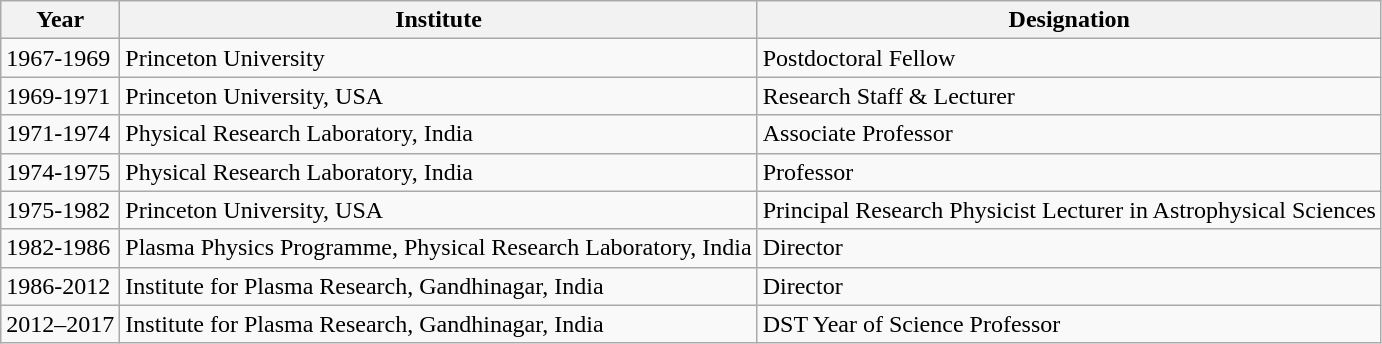<table class="wikitable">
<tr>
<th>Year</th>
<th>Institute</th>
<th>Designation</th>
</tr>
<tr>
<td>1967-1969</td>
<td>Princeton University</td>
<td>Postdoctoral Fellow</td>
</tr>
<tr>
<td>1969-1971</td>
<td>Princeton University, USA</td>
<td>Research Staff & Lecturer</td>
</tr>
<tr>
<td>1971-1974</td>
<td>Physical Research Laboratory, India</td>
<td>Associate Professor</td>
</tr>
<tr>
<td>1974-1975</td>
<td>Physical Research Laboratory, India</td>
<td>Professor</td>
</tr>
<tr>
<td>1975-1982</td>
<td>Princeton University, USA</td>
<td>Principal Research Physicist Lecturer in Astrophysical Sciences</td>
</tr>
<tr>
<td>1982-1986</td>
<td>Plasma Physics Programme, Physical Research Laboratory, India</td>
<td>Director</td>
</tr>
<tr>
<td>1986-2012</td>
<td>Institute for Plasma Research, Gandhinagar, India</td>
<td>Director</td>
</tr>
<tr>
<td>2012–2017</td>
<td>Institute for Plasma Research, Gandhinagar, India</td>
<td>DST Year of Science Professor</td>
</tr>
</table>
